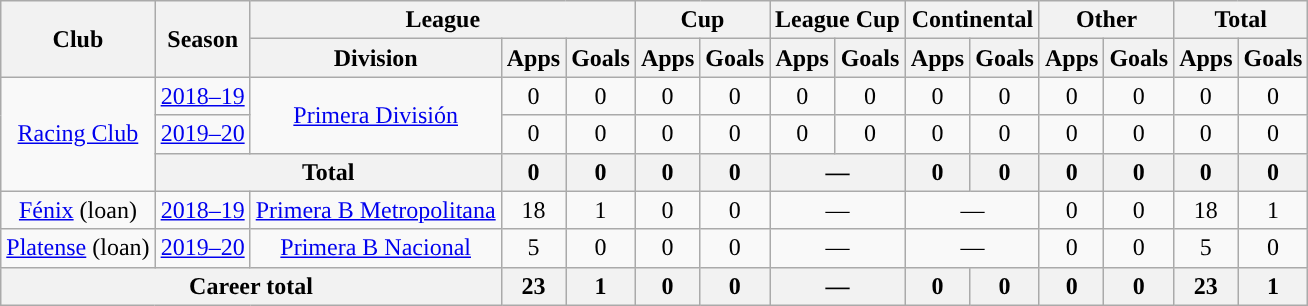<table class="wikitable" style="text-align:center">
<tr>
<th rowspan="2">Club</th>
<th rowspan="2">Season</th>
<th colspan="3">League</th>
<th colspan="2">Cup</th>
<th colspan="2">League Cup</th>
<th colspan="2">Continental</th>
<th colspan="2">Other</th>
<th colspan="2">Total</th>
</tr>
<tr>
<th>Division</th>
<th>Apps</th>
<th>Goals</th>
<th>Apps</th>
<th>Goals</th>
<th>Apps</th>
<th>Goals</th>
<th>Apps</th>
<th>Goals</th>
<th>Apps</th>
<th>Goals</th>
<th>Apps</th>
<th>Goals</th>
</tr>
<tr>
<td rowspan="3"><a href='#'>Racing Club</a></td>
<td><a href='#'>2018–19</a></td>
<td rowspan="2"><a href='#'>Primera División</a></td>
<td>0</td>
<td>0</td>
<td>0</td>
<td>0</td>
<td>0</td>
<td>0</td>
<td>0</td>
<td>0</td>
<td>0</td>
<td>0</td>
<td>0</td>
<td>0</td>
</tr>
<tr>
<td><a href='#'>2019–20</a></td>
<td>0</td>
<td>0</td>
<td>0</td>
<td>0</td>
<td>0</td>
<td>0</td>
<td>0</td>
<td>0</td>
<td>0</td>
<td>0</td>
<td>0</td>
<td>0</td>
</tr>
<tr>
<th colspan="2">Total</th>
<th>0</th>
<th>0</th>
<th>0</th>
<th>0</th>
<th colspan="2">—</th>
<th>0</th>
<th>0</th>
<th>0</th>
<th>0</th>
<th>0</th>
<th>0</th>
</tr>
<tr>
<td rowspan="1"><a href='#'>Fénix</a> (loan)</td>
<td><a href='#'>2018–19</a></td>
<td rowspan="1"><a href='#'>Primera B Metropolitana</a></td>
<td>18</td>
<td>1</td>
<td>0</td>
<td>0</td>
<td colspan="2">—</td>
<td colspan="2">—</td>
<td>0</td>
<td>0</td>
<td>18</td>
<td>1</td>
</tr>
<tr>
<td rowspan="1"><a href='#'>Platense</a> (loan)</td>
<td><a href='#'>2019–20</a></td>
<td rowspan="1"><a href='#'>Primera B Nacional</a></td>
<td>5</td>
<td>0</td>
<td>0</td>
<td>0</td>
<td colspan="2">—</td>
<td colspan="2">—</td>
<td>0</td>
<td>0</td>
<td>5</td>
<td>0</td>
</tr>
<tr>
<th colspan="3">Career total</th>
<th>23</th>
<th>1</th>
<th>0</th>
<th>0</th>
<th colspan="2">—</th>
<th>0</th>
<th>0</th>
<th>0</th>
<th>0</th>
<th>23</th>
<th>1</th>
</tr>
</table>
